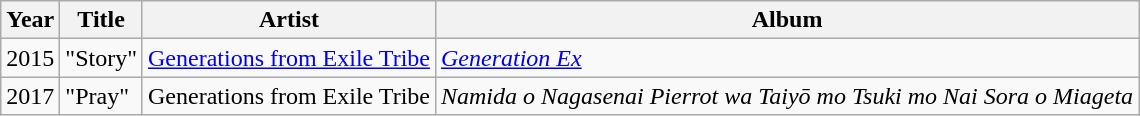<table class="wikitable">
<tr>
<th>Year</th>
<th>Title</th>
<th>Artist</th>
<th>Album</th>
</tr>
<tr>
<td>2015</td>
<td>"Story"</td>
<td><a href='#'>Generations from Exile Tribe</a></td>
<td><em><a href='#'>Generation Ex</a></em></td>
</tr>
<tr>
<td>2017</td>
<td>"Pray"</td>
<td>Generations from Exile Tribe</td>
<td><em>Namida o Nagasenai Pierrot wa Taiyō mo Tsuki mo Nai Sora o Miageta</em></td>
</tr>
</table>
